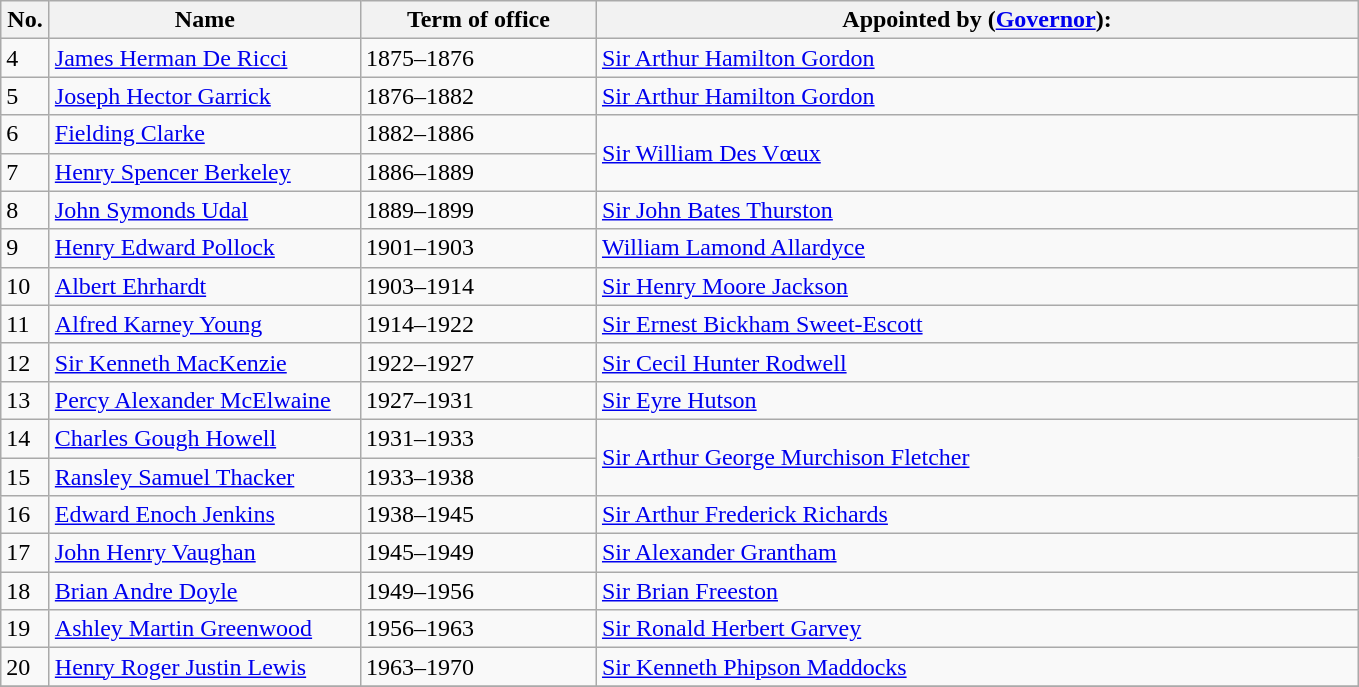<table class="wikitable">
<tr>
<th width="25">No.</th>
<th width="200">Name</th>
<th width="150">Term of office</th>
<th width="500">Appointed by (<a href='#'>Governor</a>):</th>
</tr>
<tr>
<td>4</td>
<td><a href='#'>James Herman De Ricci</a></td>
<td>1875–1876</td>
<td><a href='#'>Sir Arthur Hamilton Gordon</a></td>
</tr>
<tr>
<td>5</td>
<td><a href='#'>Joseph Hector Garrick</a></td>
<td>1876–1882</td>
<td><a href='#'>Sir Arthur Hamilton Gordon</a></td>
</tr>
<tr>
<td>6</td>
<td><a href='#'>Fielding Clarke</a></td>
<td>1882–1886</td>
<td rowspan=2><a href='#'>Sir William Des Vœux</a></td>
</tr>
<tr>
<td>7</td>
<td><a href='#'>Henry Spencer Berkeley</a></td>
<td>1886–1889</td>
</tr>
<tr>
<td>8</td>
<td><a href='#'>John Symonds Udal</a></td>
<td>1889–1899</td>
<td><a href='#'>Sir John Bates Thurston</a></td>
</tr>
<tr>
<td>9</td>
<td><a href='#'>Henry Edward Pollock</a></td>
<td>1901–1903</td>
<td><a href='#'>William Lamond Allardyce</a></td>
</tr>
<tr>
<td>10</td>
<td><a href='#'>Albert Ehrhardt</a></td>
<td>1903–1914</td>
<td><a href='#'>Sir Henry Moore Jackson</a></td>
</tr>
<tr>
<td>11</td>
<td><a href='#'>Alfred Karney Young</a></td>
<td>1914–1922</td>
<td><a href='#'>Sir Ernest Bickham Sweet-Escott</a></td>
</tr>
<tr>
<td>12</td>
<td><a href='#'>Sir Kenneth MacKenzie</a></td>
<td>1922–1927</td>
<td><a href='#'>Sir Cecil Hunter Rodwell</a></td>
</tr>
<tr>
<td>13</td>
<td><a href='#'>Percy Alexander McElwaine</a></td>
<td>1927–1931</td>
<td><a href='#'>Sir Eyre Hutson</a></td>
</tr>
<tr>
<td>14</td>
<td><a href='#'>Charles Gough Howell</a></td>
<td>1931–1933</td>
<td rowspan=2><a href='#'>Sir Arthur George Murchison Fletcher</a></td>
</tr>
<tr>
<td>15</td>
<td><a href='#'>Ransley Samuel Thacker</a></td>
<td>1933–1938</td>
</tr>
<tr>
<td>16</td>
<td><a href='#'>Edward Enoch Jenkins</a></td>
<td>1938–1945</td>
<td><a href='#'>Sir Arthur Frederick Richards</a></td>
</tr>
<tr>
<td>17</td>
<td><a href='#'>John Henry Vaughan</a></td>
<td>1945–1949</td>
<td><a href='#'>Sir Alexander Grantham</a></td>
</tr>
<tr>
<td>18</td>
<td><a href='#'>Brian Andre Doyle</a></td>
<td>1949–1956</td>
<td><a href='#'>Sir Brian Freeston</a></td>
</tr>
<tr>
<td>19</td>
<td><a href='#'>Ashley Martin Greenwood</a></td>
<td>1956–1963</td>
<td><a href='#'>Sir Ronald Herbert Garvey</a></td>
</tr>
<tr>
<td>20</td>
<td><a href='#'>Henry Roger Justin Lewis</a></td>
<td>1963–1970</td>
<td><a href='#'>Sir Kenneth Phipson Maddocks</a></td>
</tr>
<tr>
</tr>
</table>
